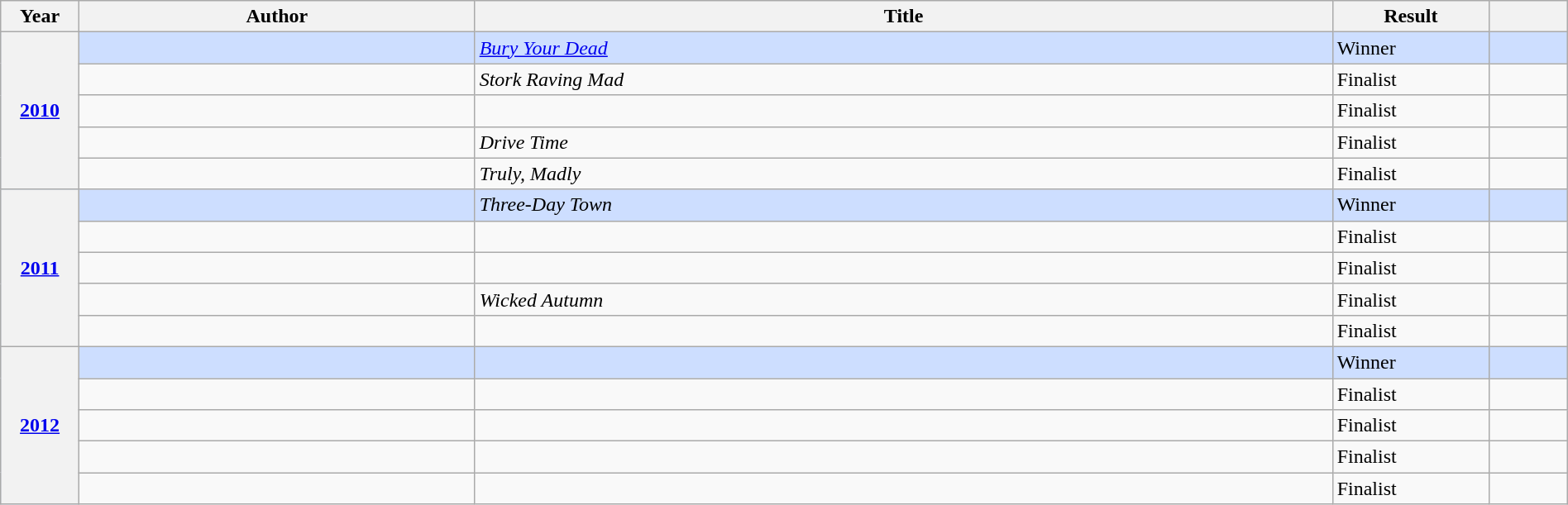<table class="wikitable sortable mw-collapsible" style="width:100%">
<tr>
<th scope="col" width="5%">Year</th>
<th>Author</th>
<th>Title</th>
<th scope="col" width="10%">Result</th>
<th scope="col" width="5%"></th>
</tr>
<tr style="background:#cddeff">
<th rowspan="5"><a href='#'> 2010</a></th>
<td></td>
<td><em><a href='#'>Bury Your Dead</a></em></td>
<td>Winner</td>
<td></td>
</tr>
<tr>
<td></td>
<td><em>Stork Raving Mad</em></td>
<td>Finalist</td>
<td></td>
</tr>
<tr>
<td></td>
<td><em></em></td>
<td>Finalist</td>
<td></td>
</tr>
<tr>
<td></td>
<td><em>Drive Time</em></td>
<td>Finalist</td>
<td></td>
</tr>
<tr>
<td></td>
<td><em>Truly, Madly</em></td>
<td>Finalist</td>
<td></td>
</tr>
<tr style="background:#cddeff">
<th rowspan="5"><a href='#'> 2011</a></th>
<td></td>
<td><em>Three-Day Town</em></td>
<td>Winner</td>
<td></td>
</tr>
<tr>
<td></td>
<td><em></em></td>
<td>Finalist</td>
<td></td>
</tr>
<tr>
<td></td>
<td><em></em></td>
<td>Finalist</td>
<td></td>
</tr>
<tr>
<td></td>
<td><em>Wicked Autumn</em></td>
<td>Finalist</td>
<td></td>
</tr>
<tr>
<td></td>
<td><em></em></td>
<td>Finalist</td>
<td></td>
</tr>
<tr style="background:#cddeff">
<th rowspan="5"><a href='#'> 2012</a></th>
<td></td>
<td><em></em></td>
<td>Winner</td>
<td></td>
</tr>
<tr>
<td></td>
<td><em></em></td>
<td>Finalist</td>
<td></td>
</tr>
<tr>
<td></td>
<td><em></em></td>
<td>Finalist</td>
<td></td>
</tr>
<tr>
<td></td>
<td><em></em></td>
<td>Finalist</td>
<td></td>
</tr>
<tr>
<td></td>
<td><em></em></td>
<td>Finalist</td>
<td></td>
</tr>
</table>
